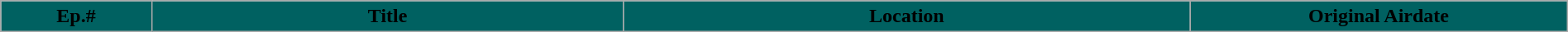<table class="wikitable plainrowheaders" width="100%" style="background:#FFFFFF;">
<tr>
<th style="background:#006161" width=8%><span>Ep.#</span></th>
<th style="background:#006161" width=25%><span>Title</span></th>
<th style="background:#006161" width=30%><span>Location</span></th>
<th style="background:#006161" width=20%><span>Original Airdate</span><br>






</th>
</tr>
</table>
